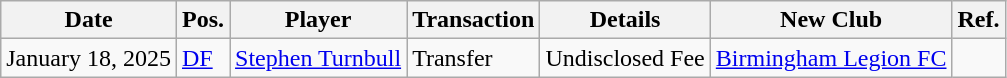<table class="wikitable sortable">
<tr>
<th>Date</th>
<th>Pos.</th>
<th>Player</th>
<th>Transaction</th>
<th>Details</th>
<th>New Club</th>
<th>Ref.</th>
</tr>
<tr>
<td>January 18, 2025</td>
<td><a href='#'>DF</a></td>
<td> <a href='#'>Stephen Turnbull</a></td>
<td>Transfer</td>
<td>Undisclosed Fee</td>
<td> <a href='#'>Birmingham Legion FC</a></td>
<td></td>
</tr>
</table>
